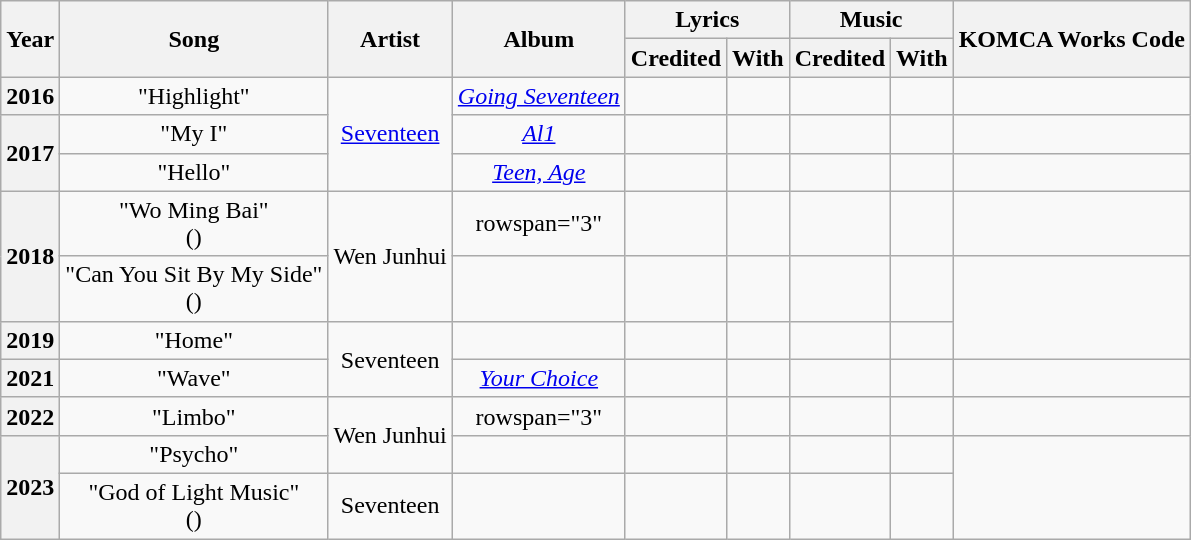<table class="wikitable plainrowheaders sortable" style="text-align:center; width;100%">
<tr>
<th scope="col" rowspan="2">Year</th>
<th scope="col" rowspan="2">Song</th>
<th scope="col" rowspan="2">Artist</th>
<th scope="col" rowspan="2">Album</th>
<th scope="col" colspan="2">Lyrics</th>
<th scope="col" colspan="2">Music</th>
<th rowspan="2">KOMCA Works Code</th>
</tr>
<tr>
<th>Credited</th>
<th>With</th>
<th>Credited</th>
<th>With</th>
</tr>
<tr>
<th scope="row">2016</th>
<td>"Highlight"<br></td>
<td rowspan="3"><a href='#'>Seventeen</a></td>
<td><em><a href='#'>Going Seventeen</a></em></td>
<td></td>
<td></td>
<td></td>
<td></td>
<td></td>
</tr>
<tr>
<th scope="row" rowspan="2">2017</th>
<td>"My I"<br></td>
<td><em><a href='#'>Al1</a></em></td>
<td></td>
<td></td>
<td></td>
<td></td>
<td></td>
</tr>
<tr>
<td>"Hello"</td>
<td><em><a href='#'>Teen, Age</a></em></td>
<td></td>
<td></td>
<td></td>
<td></td>
<td></td>
</tr>
<tr>
<th scope="row" rowspan="2">2018</th>
<td>"Wo Ming Bai"<br>()</td>
<td rowspan="2">Wen Junhui</td>
<td>rowspan="3" </td>
<td></td>
<td></td>
<td></td>
<td></td>
<td></td>
</tr>
<tr>
<td>"Can You Sit By My Side"<br>()</td>
<td></td>
<td></td>
<td></td>
<td></td>
<td></td>
</tr>
<tr>
<th scope="row">2019</th>
<td>"Home"<br></td>
<td rowspan="2">Seventeen</td>
<td></td>
<td></td>
<td></td>
<td></td>
<td></td>
</tr>
<tr>
<th scope="row">2021</th>
<td>"Wave"<br></td>
<td><em><a href='#'>Your Choice</a></em></td>
<td></td>
<td></td>
<td></td>
<td></td>
<td></td>
</tr>
<tr>
<th scope="row">2022</th>
<td>"Limbo"</td>
<td rowspan="2">Wen Junhui</td>
<td>rowspan="3" </td>
<td></td>
<td></td>
<td></td>
<td></td>
<td></td>
</tr>
<tr>
<th scope="row" rowspan="3">2023</th>
<td>"Psycho"</td>
<td></td>
<td></td>
<td></td>
<td></td>
<td></td>
</tr>
<tr>
<td>"God of Light Music"<br>()</td>
<td>Seventeen</td>
<td></td>
<td></td>
<td></td>
<td></td>
<td></td>
</tr>
</table>
